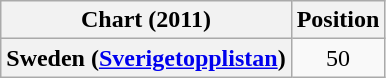<table class="wikitable plainrowheaders">
<tr>
<th>Chart (2011)</th>
<th>Position</th>
</tr>
<tr>
<th scope="row">Sweden (<a href='#'>Sverigetopplistan</a>)</th>
<td style="text-align:center;">50</td>
</tr>
</table>
